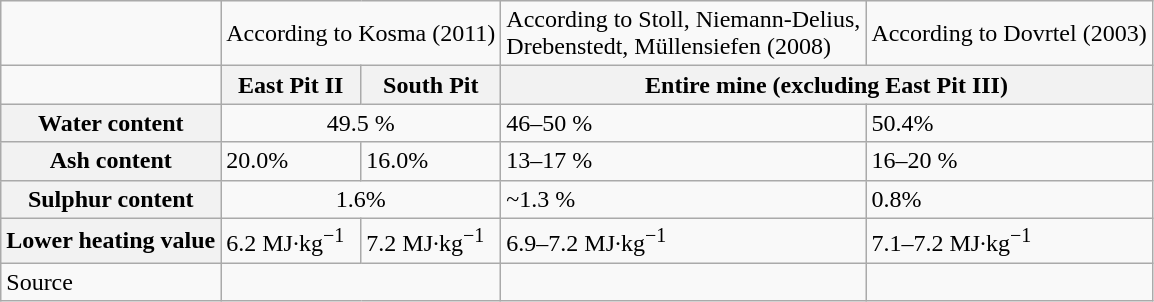<table class="wikitable float-right">
<tr>
<td></td>
<td colspan="2">According to Kosma (2011)</td>
<td>According to Stoll, Niemann-Delius,<br>Drebenstedt, Müllensiefen (2008)</td>
<td>According to Dovrtel (2003)</td>
</tr>
<tr>
<td></td>
<th>East Pit II</th>
<th>South Pit</th>
<th colspan="2">Entire mine (excluding East Pit III)</th>
</tr>
<tr>
<th>Water content</th>
<td colspan="2" align="center">49.5 %</td>
<td>46–50 %</td>
<td>50.4%</td>
</tr>
<tr>
<th>Ash content</th>
<td>20.0%</td>
<td>16.0%</td>
<td>13–17 %</td>
<td>16–20 %</td>
</tr>
<tr>
<th>Sulphur content</th>
<td colspan="2" align="center">1.6%</td>
<td>~1.3 %</td>
<td>0.8%</td>
</tr>
<tr>
<th>Lower heating value</th>
<td>6.2 MJ·kg<sup>−1</sup></td>
<td>7.2 MJ·kg<sup>−1</sup></td>
<td>6.9–7.2 MJ·kg<sup>−1</sup></td>
<td>7.1–7.2 MJ·kg<sup>−1</sup></td>
</tr>
<tr>
<td>Source</td>
<td colspan="2"></td>
<td></td>
<td></td>
</tr>
</table>
